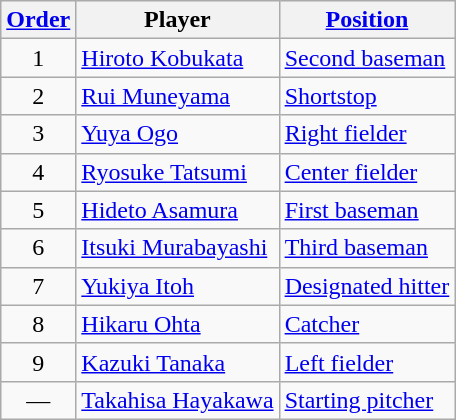<table class="wikitable" style="text-align:center;">
<tr>
<th><a href='#'>Order</a></th>
<th>Player</th>
<th><a href='#'>Position</a></th>
</tr>
<tr>
<td>1</td>
<td style="text-align:left;"><a href='#'>Hiroto Kobukata</a></td>
<td style="text-align:left;"><a href='#'>Second baseman</a></td>
</tr>
<tr>
<td>2</td>
<td style="text-align:left;"><a href='#'>Rui Muneyama</a></td>
<td style="text-align:left;"><a href='#'>Shortstop</a></td>
</tr>
<tr>
<td>3</td>
<td style="text-align:left;"><a href='#'>Yuya Ogo</a></td>
<td style="text-align:left;"><a href='#'>Right fielder</a></td>
</tr>
<tr>
<td>4</td>
<td style="text-align:left;"><a href='#'>Ryosuke Tatsumi</a></td>
<td style="text-align:left;"><a href='#'>Center fielder</a></td>
</tr>
<tr>
<td>5</td>
<td style="text-align:left;"><a href='#'>Hideto Asamura</a></td>
<td style="text-align:left;"><a href='#'>First baseman</a></td>
</tr>
<tr>
<td>6</td>
<td style="text-align:left;"><a href='#'>Itsuki Murabayashi</a></td>
<td style="text-align:left;"><a href='#'>Third baseman</a></td>
</tr>
<tr>
<td>7</td>
<td style="text-align:left;"><a href='#'>Yukiya Itoh</a></td>
<td style="text-align:left;"><a href='#'>Designated hitter</a></td>
</tr>
<tr>
<td>8</td>
<td style="text-align:left;"><a href='#'>Hikaru Ohta</a></td>
<td style="text-align:left;"><a href='#'>Catcher</a></td>
</tr>
<tr>
<td>9</td>
<td style="text-align:left;"><a href='#'>Kazuki Tanaka</a></td>
<td style="text-align:left;"><a href='#'>Left fielder</a></td>
</tr>
<tr>
<td>—</td>
<td style="text-align:left;"><a href='#'>Takahisa Hayakawa</a></td>
<td style="text-align:left;"><a href='#'>Starting pitcher</a></td>
</tr>
</table>
